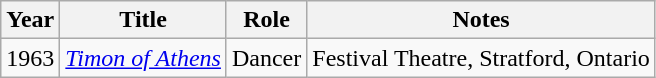<table class="wikitable sortable">
<tr>
<th>Year</th>
<th>Title</th>
<th>Role</th>
<th class="unsortable">Notes</th>
</tr>
<tr>
<td>1963</td>
<td><em><a href='#'>Timon of Athens</a></em></td>
<td>Dancer</td>
<td>Festival Theatre, Stratford, Ontario</td>
</tr>
</table>
